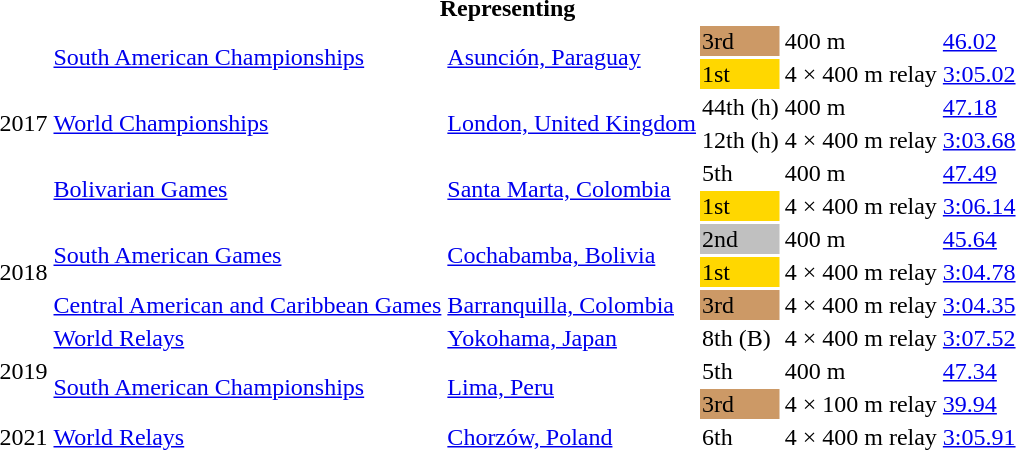<table>
<tr>
<th colspan="6">Representing </th>
</tr>
<tr>
<td rowspan=6>2017</td>
<td rowspan=2><a href='#'>South American Championships</a></td>
<td rowspan=2><a href='#'>Asunción, Paraguay</a></td>
<td bgcolor=cc9966>3rd</td>
<td>400 m</td>
<td><a href='#'>46.02</a></td>
</tr>
<tr>
<td bgcolor=gold>1st</td>
<td>4 × 400 m relay</td>
<td><a href='#'>3:05.02</a></td>
</tr>
<tr>
<td rowspan=2><a href='#'>World Championships</a></td>
<td rowspan=2><a href='#'>London, United Kingdom</a></td>
<td>44th (h)</td>
<td>400 m</td>
<td><a href='#'>47.18</a></td>
</tr>
<tr>
<td>12th (h)</td>
<td>4 × 400 m relay</td>
<td><a href='#'>3:03.68</a></td>
</tr>
<tr>
<td rowspan=2><a href='#'>Bolivarian Games</a></td>
<td rowspan=2><a href='#'>Santa Marta, Colombia</a></td>
<td>5th</td>
<td>400 m</td>
<td><a href='#'>47.49</a></td>
</tr>
<tr>
<td bgcolor=gold>1st</td>
<td>4 × 400 m relay</td>
<td><a href='#'>3:06.14</a></td>
</tr>
<tr>
<td rowspan=3>2018</td>
<td rowspan=2><a href='#'>South American Games</a></td>
<td rowspan=2><a href='#'>Cochabamba, Bolivia</a></td>
<td bgcolor=silver>2nd</td>
<td>400 m</td>
<td><a href='#'>45.64</a></td>
</tr>
<tr>
<td bgcolor=gold>1st</td>
<td>4 × 400 m relay</td>
<td><a href='#'>3:04.78</a></td>
</tr>
<tr>
<td><a href='#'>Central American and Caribbean Games</a></td>
<td><a href='#'>Barranquilla, Colombia</a></td>
<td bgcolor=cc9966>3rd</td>
<td>4 × 400 m relay</td>
<td><a href='#'>3:04.35</a></td>
</tr>
<tr>
<td rowspan=3>2019</td>
<td><a href='#'>World Relays</a></td>
<td><a href='#'>Yokohama, Japan</a></td>
<td>8th (B)</td>
<td>4 × 400 m relay</td>
<td><a href='#'>3:07.52</a></td>
</tr>
<tr>
<td rowspan=2><a href='#'>South American Championships</a></td>
<td rowspan=2><a href='#'>Lima, Peru</a></td>
<td>5th</td>
<td>400 m</td>
<td><a href='#'>47.34</a></td>
</tr>
<tr>
<td bgcolor=cc9966>3rd</td>
<td>4 × 100 m relay</td>
<td><a href='#'>39.94</a></td>
</tr>
<tr>
<td>2021</td>
<td><a href='#'>World Relays</a></td>
<td><a href='#'>Chorzów, Poland</a></td>
<td>6th</td>
<td>4 × 400 m relay</td>
<td><a href='#'>3:05.91</a></td>
</tr>
</table>
